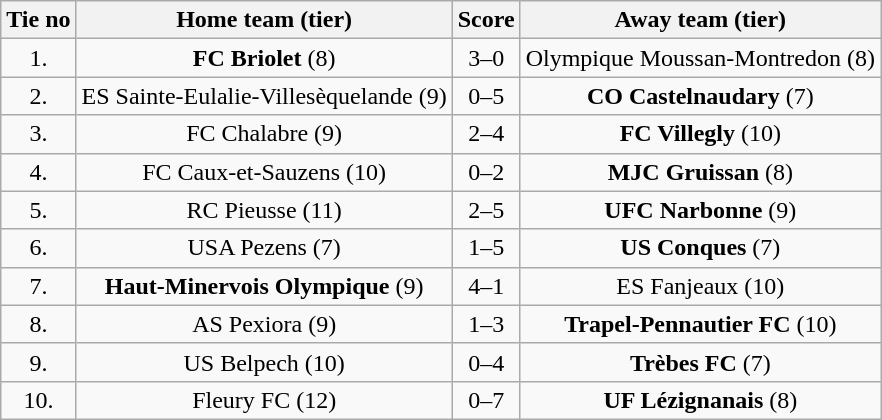<table class="wikitable" style="text-align: center">
<tr>
<th>Tie no</th>
<th>Home team (tier)</th>
<th>Score</th>
<th>Away team (tier)</th>
</tr>
<tr>
<td>1.</td>
<td><strong>FC Briolet</strong> (8)</td>
<td>3–0</td>
<td>Olympique Moussan-Montredon (8)</td>
</tr>
<tr>
<td>2.</td>
<td>ES Sainte-Eulalie-Villesèquelande (9)</td>
<td>0–5</td>
<td><strong>CO Castelnaudary</strong> (7)</td>
</tr>
<tr>
<td>3.</td>
<td>FC Chalabre (9)</td>
<td>2–4</td>
<td><strong>FC Villegly</strong> (10)</td>
</tr>
<tr>
<td>4.</td>
<td>FC Caux-et-Sauzens (10)</td>
<td>0–2</td>
<td><strong>MJC Gruissan</strong> (8)</td>
</tr>
<tr>
<td>5.</td>
<td>RC Pieusse (11)</td>
<td>2–5</td>
<td><strong>UFC Narbonne</strong> (9)</td>
</tr>
<tr>
<td>6.</td>
<td>USA Pezens (7)</td>
<td>1–5</td>
<td><strong>US Conques</strong> (7)</td>
</tr>
<tr>
<td>7.</td>
<td><strong>Haut-Minervois Olympique</strong> (9)</td>
<td>4–1</td>
<td>ES Fanjeaux (10)</td>
</tr>
<tr>
<td>8.</td>
<td>AS Pexiora (9)</td>
<td>1–3</td>
<td><strong>Trapel-Pennautier FC</strong> (10)</td>
</tr>
<tr>
<td>9.</td>
<td>US Belpech (10)</td>
<td>0–4</td>
<td><strong>Trèbes FC</strong> (7)</td>
</tr>
<tr>
<td>10.</td>
<td>Fleury FC (12)</td>
<td>0–7</td>
<td><strong>UF Lézignanais</strong> (8)</td>
</tr>
</table>
